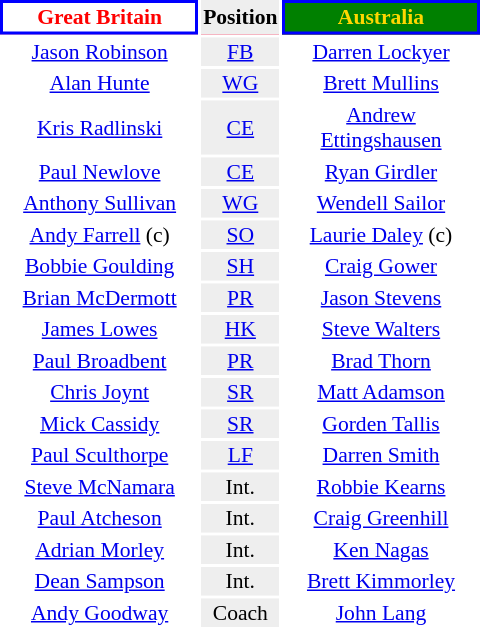<table align=right style="font-size:90%; margin-left:1em">
<tr bgcolor=#FF0033>
<th align="centre" width="126" style="border: 2px solid blue; background: white; color: red">Great Britain</th>
<th align="center" style="background: #eeeeee; color: black">Position</th>
<th align="centre" width="126" style="border: 2px solid blue; background: green; color: gold">Australia</th>
</tr>
<tr>
<td align="center"><a href='#'>Jason Robinson</a></td>
<td align="center" style="background: #eeeeee"><a href='#'>FB</a></td>
<td align="center"><a href='#'>Darren Lockyer</a></td>
</tr>
<tr>
<td align="center"><a href='#'>Alan Hunte</a></td>
<td align="center" style="background: #eeeeee"><a href='#'>WG</a></td>
<td align="center"><a href='#'>Brett Mullins</a></td>
</tr>
<tr>
<td align="center"><a href='#'>Kris Radlinski</a></td>
<td align="center" style="background: #eeeeee"><a href='#'>CE</a></td>
<td align="center"><a href='#'>Andrew Ettingshausen</a></td>
</tr>
<tr>
<td align="center"><a href='#'>Paul Newlove</a></td>
<td align="center" style="background: #eeeeee"><a href='#'>CE</a></td>
<td align="center"><a href='#'>Ryan Girdler</a></td>
</tr>
<tr>
<td align="center"><a href='#'>Anthony Sullivan</a></td>
<td align="center" style="background: #eeeeee"><a href='#'>WG</a></td>
<td align="center"><a href='#'>Wendell Sailor</a></td>
</tr>
<tr>
<td align="center"><a href='#'>Andy Farrell</a> (c)</td>
<td align="center" style="background: #eeeeee"><a href='#'>SO</a></td>
<td align="center"><a href='#'>Laurie Daley</a> (c)</td>
</tr>
<tr>
<td align="center"><a href='#'>Bobbie Goulding</a></td>
<td align="center" style="background: #eeeeee"><a href='#'>SH</a></td>
<td align="center"><a href='#'>Craig Gower</a></td>
</tr>
<tr>
<td align="center"><a href='#'>Brian McDermott</a></td>
<td align="center" style="background: #eeeeee"><a href='#'>PR</a></td>
<td align="center"><a href='#'>Jason Stevens</a></td>
</tr>
<tr>
<td align="center"><a href='#'>James Lowes</a></td>
<td align="center" style="background: #eeeeee"><a href='#'>HK</a></td>
<td align="center"><a href='#'>Steve Walters</a></td>
</tr>
<tr>
<td align="center"><a href='#'>Paul Broadbent</a></td>
<td align="center" style="background: #eeeeee"><a href='#'>PR</a></td>
<td align="center"><a href='#'>Brad Thorn</a></td>
</tr>
<tr>
<td align="center"><a href='#'>Chris Joynt</a></td>
<td align="center" style="background: #eeeeee"><a href='#'>SR</a></td>
<td align="center"><a href='#'>Matt Adamson</a></td>
</tr>
<tr>
<td align="center"><a href='#'>Mick Cassidy</a></td>
<td align="center" style="background: #eeeeee"><a href='#'>SR</a></td>
<td align="center"><a href='#'>Gorden Tallis</a></td>
</tr>
<tr>
<td align="center"><a href='#'>Paul Sculthorpe</a></td>
<td align="center" style="background: #eeeeee"><a href='#'>LF</a></td>
<td align="center"><a href='#'>Darren Smith</a></td>
</tr>
<tr>
<td align="center"><a href='#'>Steve McNamara</a></td>
<td align="center" style="background: #eeeeee">Int.</td>
<td align="center"><a href='#'>Robbie Kearns</a></td>
</tr>
<tr>
<td align="center"><a href='#'>Paul Atcheson</a></td>
<td align="center" style="background: #eeeeee">Int.</td>
<td align="center"><a href='#'>Craig Greenhill</a></td>
</tr>
<tr>
<td align="center"><a href='#'>Adrian Morley</a></td>
<td align="center" style="background: #eeeeee">Int.</td>
<td align="center"><a href='#'>Ken Nagas</a></td>
</tr>
<tr>
<td align="center"><a href='#'>Dean Sampson</a></td>
<td align="center" style="background: #eeeeee">Int.</td>
<td align="center"><a href='#'>Brett Kimmorley</a></td>
</tr>
<tr>
<td align="center"><a href='#'>Andy Goodway</a></td>
<td align="center" style="background: #eeeeee">Coach</td>
<td align="center"><a href='#'>John Lang</a></td>
</tr>
</table>
